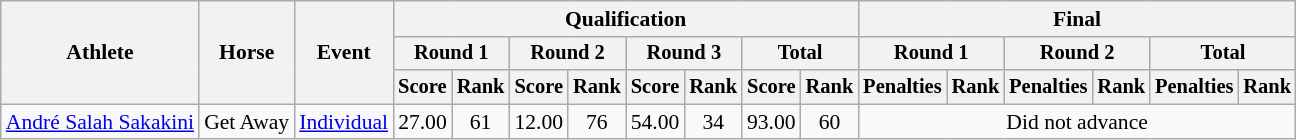<table class=wikitable style="font-size:90%">
<tr>
<th rowspan="3">Athlete</th>
<th rowspan="3">Horse</th>
<th rowspan="3">Event</th>
<th colspan="8">Qualification</th>
<th colspan="6">Final</th>
</tr>
<tr style="font-size:95%">
<th colspan=2>Round 1</th>
<th colspan=2>Round 2</th>
<th colspan=2>Round 3</th>
<th colspan=2>Total</th>
<th colspan=2>Round 1</th>
<th colspan=2>Round 2</th>
<th colspan=2>Total</th>
</tr>
<tr style="font-size:95%">
<th>Score</th>
<th>Rank</th>
<th>Score</th>
<th>Rank</th>
<th>Score</th>
<th>Rank</th>
<th>Score</th>
<th>Rank</th>
<th>Penalties</th>
<th>Rank</th>
<th>Penalties</th>
<th>Rank</th>
<th>Penalties</th>
<th>Rank</th>
</tr>
<tr align=center>
<td align=left><a href='#'>André Salah Sakakini</a></td>
<td align=left>Get Away</td>
<td align=left><a href='#'>Individual</a></td>
<td>27.00</td>
<td>61</td>
<td>12.00</td>
<td>76</td>
<td>54.00</td>
<td>34</td>
<td>93.00</td>
<td>60</td>
<td colspan=6>Did not advance</td>
</tr>
</table>
